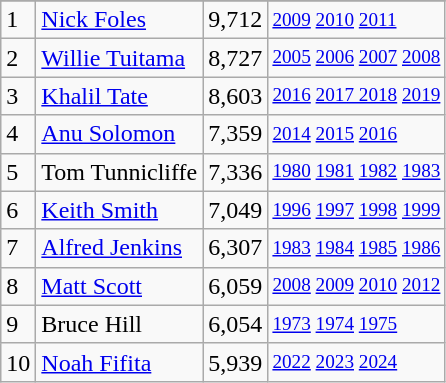<table class="wikitable">
<tr>
</tr>
<tr>
<td>1</td>
<td><a href='#'>Nick Foles</a></td>
<td><abbr>9,712</abbr></td>
<td style="font-size:80%;"><a href='#'>2009</a> <a href='#'>2010</a> <a href='#'>2011</a></td>
</tr>
<tr>
<td>2</td>
<td><a href='#'>Willie Tuitama</a></td>
<td><abbr>8,727</abbr></td>
<td style="font-size:80%;"><a href='#'>2005</a> <a href='#'>2006</a> <a href='#'>2007</a> <a href='#'>2008</a></td>
</tr>
<tr>
<td>3</td>
<td><a href='#'>Khalil Tate</a></td>
<td><abbr>8,603</abbr></td>
<td style="font-size:80%;"><a href='#'>2016</a> <a href='#'>2017 2018</a> <a href='#'>2019</a></td>
</tr>
<tr>
<td>4</td>
<td><a href='#'>Anu Solomon</a></td>
<td><abbr>7,359</abbr></td>
<td style="font-size:80%;"><a href='#'>2014</a> <a href='#'>2015</a> <a href='#'>2016</a></td>
</tr>
<tr>
<td>5</td>
<td>Tom Tunnicliffe</td>
<td><abbr>7,336</abbr></td>
<td style="font-size:80%;"><a href='#'>1980</a> <a href='#'>1981</a> <a href='#'>1982</a> <a href='#'>1983</a></td>
</tr>
<tr>
<td>6</td>
<td><a href='#'>Keith Smith</a></td>
<td><abbr>7,049</abbr></td>
<td style="font-size:80%;"><a href='#'>1996</a> <a href='#'>1997</a> <a href='#'>1998</a> <a href='#'>1999</a></td>
</tr>
<tr>
<td>7</td>
<td><a href='#'>Alfred Jenkins</a></td>
<td><abbr>6,307</abbr></td>
<td style="font-size:80%;"><a href='#'>1983</a> <a href='#'>1984</a> <a href='#'>1985</a> <a href='#'>1986</a></td>
</tr>
<tr>
<td>8</td>
<td><a href='#'>Matt Scott</a></td>
<td><abbr>6,059</abbr></td>
<td style="font-size:80%;"><a href='#'>2008</a> <a href='#'>2009</a> <a href='#'>2010</a> <a href='#'>2012</a></td>
</tr>
<tr>
<td>9</td>
<td>Bruce Hill</td>
<td><abbr>6,054</abbr></td>
<td style="font-size:80%;"><a href='#'>1973</a> <a href='#'>1974</a> <a href='#'>1975</a></td>
</tr>
<tr>
<td>10</td>
<td><a href='#'>Noah Fifita</a></td>
<td><abbr>5,939</abbr></td>
<td style="font-size:80%;"><a href='#'>2022</a> <a href='#'>2023</a> <a href='#'>2024</a></td>
</tr>
</table>
